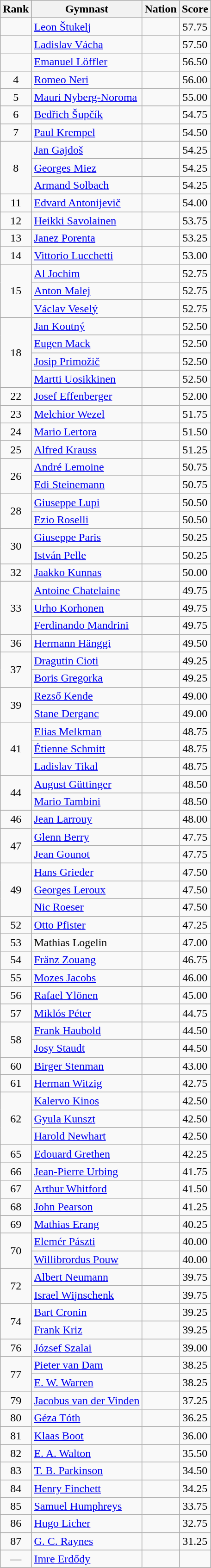<table class="wikitable sortable" style="text-align:center">
<tr>
<th>Rank</th>
<th>Gymnast</th>
<th>Nation</th>
<th>Score</th>
</tr>
<tr>
<td></td>
<td align=left><a href='#'>Leon Štukelj</a></td>
<td align=left></td>
<td>57.75</td>
</tr>
<tr>
<td></td>
<td align=left><a href='#'>Ladislav Vácha</a></td>
<td align=left></td>
<td>57.50</td>
</tr>
<tr>
<td></td>
<td align=left><a href='#'>Emanuel Löffler</a></td>
<td align=left></td>
<td>56.50</td>
</tr>
<tr>
<td>4</td>
<td align=left><a href='#'>Romeo Neri</a></td>
<td align=left></td>
<td>56.00</td>
</tr>
<tr>
<td>5</td>
<td align=left><a href='#'>Mauri Nyberg-Noroma</a></td>
<td align=left></td>
<td>55.00</td>
</tr>
<tr>
<td>6</td>
<td align=left><a href='#'>Bedřich Šupčík</a></td>
<td align=left></td>
<td>54.75</td>
</tr>
<tr>
<td>7</td>
<td align=left><a href='#'>Paul Krempel</a></td>
<td align=left></td>
<td>54.50</td>
</tr>
<tr>
<td rowspan=3>8</td>
<td align=left><a href='#'>Jan Gajdoš</a></td>
<td align=left></td>
<td>54.25</td>
</tr>
<tr>
<td align=left><a href='#'>Georges Miez</a></td>
<td align=left></td>
<td>54.25</td>
</tr>
<tr>
<td align=left><a href='#'>Armand Solbach</a></td>
<td align=left></td>
<td>54.25</td>
</tr>
<tr>
<td>11</td>
<td align=left><a href='#'>Edvard Antonijevič</a></td>
<td align=left></td>
<td>54.00</td>
</tr>
<tr>
<td>12</td>
<td align=left><a href='#'>Heikki Savolainen</a></td>
<td align=left></td>
<td>53.75</td>
</tr>
<tr>
<td>13</td>
<td align=left><a href='#'>Janez Porenta</a></td>
<td align=left></td>
<td>53.25</td>
</tr>
<tr>
<td>14</td>
<td align=left><a href='#'>Vittorio Lucchetti</a></td>
<td align=left></td>
<td>53.00</td>
</tr>
<tr>
<td rowspan=3>15</td>
<td align=left><a href='#'>Al Jochim</a></td>
<td align=left></td>
<td>52.75</td>
</tr>
<tr>
<td align=left><a href='#'>Anton Malej</a></td>
<td align=left></td>
<td>52.75</td>
</tr>
<tr>
<td align=left><a href='#'>Václav Veselý</a></td>
<td align=left></td>
<td>52.75</td>
</tr>
<tr>
<td rowspan=4>18</td>
<td align=left><a href='#'>Jan Koutný</a></td>
<td align=left></td>
<td>52.50</td>
</tr>
<tr>
<td align=left><a href='#'>Eugen Mack</a></td>
<td align=left></td>
<td>52.50</td>
</tr>
<tr>
<td align=left><a href='#'>Josip Primožič</a></td>
<td align=left></td>
<td>52.50</td>
</tr>
<tr>
<td align=left><a href='#'>Martti Uosikkinen</a></td>
<td align=left></td>
<td>52.50</td>
</tr>
<tr>
<td>22</td>
<td align=left><a href='#'>Josef Effenberger</a></td>
<td align=left></td>
<td>52.00</td>
</tr>
<tr>
<td>23</td>
<td align=left><a href='#'>Melchior Wezel</a></td>
<td align=left></td>
<td>51.75</td>
</tr>
<tr>
<td>24</td>
<td align=left><a href='#'>Mario Lertora</a></td>
<td align=left></td>
<td>51.50</td>
</tr>
<tr>
<td>25</td>
<td align=left><a href='#'>Alfred Krauss</a></td>
<td align=left></td>
<td>51.25</td>
</tr>
<tr>
<td rowspan=2>26</td>
<td align=left><a href='#'>André Lemoine</a></td>
<td align=left></td>
<td>50.75</td>
</tr>
<tr>
<td align=left><a href='#'>Edi Steinemann</a></td>
<td align=left></td>
<td>50.75</td>
</tr>
<tr>
<td rowspan=2>28</td>
<td align=left><a href='#'>Giuseppe Lupi</a></td>
<td align=left></td>
<td>50.50</td>
</tr>
<tr>
<td align=left><a href='#'>Ezio Roselli</a></td>
<td align=left></td>
<td>50.50</td>
</tr>
<tr>
<td rowspan=2>30</td>
<td align=left><a href='#'>Giuseppe Paris</a></td>
<td align=left></td>
<td>50.25</td>
</tr>
<tr>
<td align=left><a href='#'>István Pelle</a></td>
<td align=left></td>
<td>50.25</td>
</tr>
<tr>
<td>32</td>
<td align=left><a href='#'>Jaakko Kunnas</a></td>
<td align=left></td>
<td>50.00</td>
</tr>
<tr>
<td rowspan=3>33</td>
<td align=left><a href='#'>Antoine Chatelaine</a></td>
<td align=left></td>
<td>49.75</td>
</tr>
<tr>
<td align=left><a href='#'>Urho Korhonen</a></td>
<td align=left></td>
<td>49.75</td>
</tr>
<tr>
<td align=left><a href='#'>Ferdinando Mandrini</a></td>
<td align=left></td>
<td>49.75</td>
</tr>
<tr>
<td>36</td>
<td align=left><a href='#'>Hermann Hänggi</a></td>
<td align=left></td>
<td>49.50</td>
</tr>
<tr>
<td rowspan=2>37</td>
<td align=left><a href='#'>Dragutin Cioti</a></td>
<td align=left></td>
<td>49.25</td>
</tr>
<tr>
<td align=left><a href='#'>Boris Gregorka</a></td>
<td align=left></td>
<td>49.25</td>
</tr>
<tr>
<td rowspan=2>39</td>
<td align=left><a href='#'>Rezső Kende</a></td>
<td align=left></td>
<td>49.00</td>
</tr>
<tr>
<td align=left><a href='#'>Stane Derganc</a></td>
<td align=left></td>
<td>49.00</td>
</tr>
<tr>
<td rowspan=3>41</td>
<td align=left><a href='#'>Elias Melkman</a></td>
<td align=left></td>
<td>48.75</td>
</tr>
<tr>
<td align=left><a href='#'>Étienne Schmitt</a></td>
<td align=left></td>
<td>48.75</td>
</tr>
<tr>
<td align=left><a href='#'>Ladislav Tikal</a></td>
<td align=left></td>
<td>48.75</td>
</tr>
<tr>
<td rowspan=2>44</td>
<td align=left><a href='#'>August Güttinger</a></td>
<td align=left></td>
<td>48.50</td>
</tr>
<tr>
<td align=left><a href='#'>Mario Tambini</a></td>
<td align=left></td>
<td>48.50</td>
</tr>
<tr>
<td>46</td>
<td align=left><a href='#'>Jean Larrouy</a></td>
<td align=left></td>
<td>48.00</td>
</tr>
<tr>
<td rowspan=2>47</td>
<td align=left><a href='#'>Glenn Berry</a></td>
<td align=left></td>
<td>47.75</td>
</tr>
<tr>
<td align=left><a href='#'>Jean Gounot</a></td>
<td align=left></td>
<td>47.75</td>
</tr>
<tr>
<td rowspan=3>49</td>
<td align=left><a href='#'>Hans Grieder</a></td>
<td align=left></td>
<td>47.50</td>
</tr>
<tr>
<td align=left><a href='#'>Georges Leroux</a></td>
<td align=left></td>
<td>47.50</td>
</tr>
<tr>
<td align=left><a href='#'>Nic Roeser</a></td>
<td align=left></td>
<td>47.50</td>
</tr>
<tr>
<td>52</td>
<td align=left><a href='#'>Otto Pfister</a></td>
<td align=left></td>
<td>47.25</td>
</tr>
<tr>
<td>53</td>
<td align=left>Mathias Logelin</td>
<td align=left></td>
<td>47.00</td>
</tr>
<tr>
<td>54</td>
<td align=left><a href='#'>Fränz Zouang</a></td>
<td align=left></td>
<td>46.75</td>
</tr>
<tr>
<td>55</td>
<td align=left><a href='#'>Mozes Jacobs</a></td>
<td align=left></td>
<td>46.00</td>
</tr>
<tr>
<td>56</td>
<td align=left><a href='#'>Rafael Ylönen</a></td>
<td align=left></td>
<td>45.00</td>
</tr>
<tr>
<td>57</td>
<td align=left><a href='#'>Miklós Péter</a></td>
<td align=left></td>
<td>44.75</td>
</tr>
<tr>
<td rowspan=2>58</td>
<td align=left><a href='#'>Frank Haubold</a></td>
<td align=left></td>
<td>44.50</td>
</tr>
<tr>
<td align=left><a href='#'>Josy Staudt</a></td>
<td align=left></td>
<td>44.50</td>
</tr>
<tr>
<td>60</td>
<td align=left><a href='#'>Birger Stenman</a></td>
<td align=left></td>
<td>43.00</td>
</tr>
<tr>
<td>61</td>
<td align=left><a href='#'>Herman Witzig</a></td>
<td align=left></td>
<td>42.75</td>
</tr>
<tr>
<td rowspan=3>62</td>
<td align=left><a href='#'>Kalervo Kinos</a></td>
<td align=left></td>
<td>42.50</td>
</tr>
<tr>
<td align=left><a href='#'>Gyula Kunszt</a></td>
<td align=left></td>
<td>42.50</td>
</tr>
<tr>
<td align=left><a href='#'>Harold Newhart</a></td>
<td align=left></td>
<td>42.50</td>
</tr>
<tr>
<td>65</td>
<td align=left><a href='#'>Edouard Grethen</a></td>
<td align=left></td>
<td>42.25</td>
</tr>
<tr>
<td>66</td>
<td align=left><a href='#'>Jean-Pierre Urbing</a></td>
<td align=left></td>
<td>41.75</td>
</tr>
<tr>
<td>67</td>
<td align=left><a href='#'>Arthur Whitford</a></td>
<td align=left></td>
<td>41.50</td>
</tr>
<tr>
<td>68</td>
<td align=left><a href='#'>John Pearson</a></td>
<td align=left></td>
<td>41.25</td>
</tr>
<tr>
<td>69</td>
<td align=left><a href='#'>Mathias Erang</a></td>
<td align=left></td>
<td>40.25</td>
</tr>
<tr>
<td rowspan=2>70</td>
<td align=left><a href='#'>Elemér Pászti</a></td>
<td align=left></td>
<td>40.00</td>
</tr>
<tr>
<td align=left><a href='#'>Willibrordus Pouw</a></td>
<td align=left></td>
<td>40.00</td>
</tr>
<tr>
<td rowspan=2>72</td>
<td align=left><a href='#'>Albert Neumann</a></td>
<td align=left></td>
<td>39.75</td>
</tr>
<tr>
<td align=left><a href='#'>Israel Wijnschenk</a></td>
<td align=left></td>
<td>39.75</td>
</tr>
<tr>
<td rowspan=2>74</td>
<td align=left><a href='#'>Bart Cronin</a></td>
<td align=left></td>
<td>39.25</td>
</tr>
<tr>
<td align=left><a href='#'>Frank Kriz</a></td>
<td align=left></td>
<td>39.25</td>
</tr>
<tr>
<td>76</td>
<td align=left><a href='#'>József Szalai</a></td>
<td align=left></td>
<td>39.00</td>
</tr>
<tr>
<td rowspan=2>77</td>
<td align=left><a href='#'>Pieter van Dam</a></td>
<td align=left></td>
<td>38.25</td>
</tr>
<tr>
<td align=left><a href='#'>E. W. Warren</a></td>
<td align=left></td>
<td>38.25</td>
</tr>
<tr>
<td>79</td>
<td align=left><a href='#'>Jacobus van der Vinden</a></td>
<td align=left></td>
<td>37.25</td>
</tr>
<tr>
<td>80</td>
<td align=left><a href='#'>Géza Tóth</a></td>
<td align=left></td>
<td>36.25</td>
</tr>
<tr>
<td>81</td>
<td align=left><a href='#'>Klaas Boot</a></td>
<td align=left></td>
<td>36.00</td>
</tr>
<tr>
<td>82</td>
<td align=left><a href='#'>E. A. Walton</a></td>
<td align=left></td>
<td>35.50</td>
</tr>
<tr>
<td>83</td>
<td align=left><a href='#'>T. B. Parkinson</a></td>
<td align=left></td>
<td>34.50</td>
</tr>
<tr>
<td>84</td>
<td align=left><a href='#'>Henry Finchett</a></td>
<td align=left></td>
<td>34.25</td>
</tr>
<tr>
<td>85</td>
<td align=left><a href='#'>Samuel Humphreys</a></td>
<td align=left></td>
<td>33.75</td>
</tr>
<tr>
<td>86</td>
<td align=left><a href='#'>Hugo Licher</a></td>
<td align=left></td>
<td>32.75</td>
</tr>
<tr>
<td>87</td>
<td align=left><a href='#'>G. C. Raynes</a></td>
<td align=left></td>
<td>31.25</td>
</tr>
<tr>
<td data-sort-value=88>—</td>
<td align=left><a href='#'>Imre Erdődy</a></td>
<td align=left></td>
<td data-sort-value=0.000></td>
</tr>
</table>
